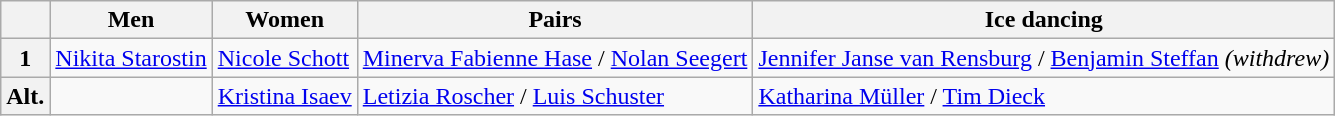<table class="wikitable">
<tr>
<th></th>
<th>Men</th>
<th>Women</th>
<th>Pairs</th>
<th>Ice dancing</th>
</tr>
<tr>
<th>1</th>
<td><a href='#'>Nikita Starostin</a></td>
<td><a href='#'>Nicole Schott</a></td>
<td><a href='#'>Minerva Fabienne Hase</a> / <a href='#'>Nolan Seegert</a></td>
<td><a href='#'>Jennifer Janse van Rensburg</a> / <a href='#'>Benjamin Steffan</a> <em>(withdrew)</em></td>
</tr>
<tr>
<th>Alt.</th>
<td></td>
<td><a href='#'>Kristina Isaev</a></td>
<td><a href='#'>Letizia Roscher</a> / <a href='#'>Luis Schuster</a></td>
<td><a href='#'>Katharina Müller</a> / <a href='#'>Tim Dieck</a></td>
</tr>
</table>
